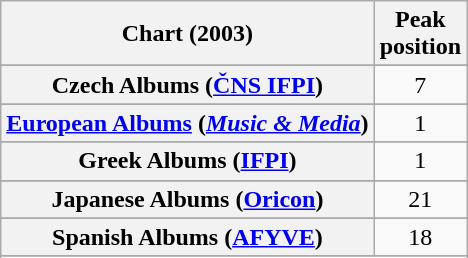<table class="wikitable sortable plainrowheaders" style="text-align:center">
<tr>
<th scope="col">Chart (2003)</th>
<th scope="col">Peak<br>position</th>
</tr>
<tr>
</tr>
<tr>
</tr>
<tr>
</tr>
<tr>
</tr>
<tr>
</tr>
<tr>
<th scope="row">Czech Albums (<a href='#'>ČNS IFPI</a>)</th>
<td>7</td>
</tr>
<tr>
</tr>
<tr>
</tr>
<tr>
<th scope="row"><a href='#'>European Albums</a> (<em><a href='#'>Music & Media</a></em>)</th>
<td>1</td>
</tr>
<tr>
</tr>
<tr>
</tr>
<tr>
</tr>
<tr>
<th scope="row">Greek Albums (<a href='#'>IFPI</a>)</th>
<td>1</td>
</tr>
<tr>
</tr>
<tr>
</tr>
<tr>
</tr>
<tr>
<th scope="row">Japanese Albums (<a href='#'>Oricon</a>)</th>
<td>21</td>
</tr>
<tr>
</tr>
<tr>
</tr>
<tr>
</tr>
<tr>
</tr>
<tr>
</tr>
<tr>
<th scope="row">Spanish Albums (<a href='#'>AFYVE</a>)</th>
<td>18</td>
</tr>
<tr>
</tr>
<tr>
</tr>
<tr>
</tr>
<tr>
</tr>
<tr>
</tr>
</table>
